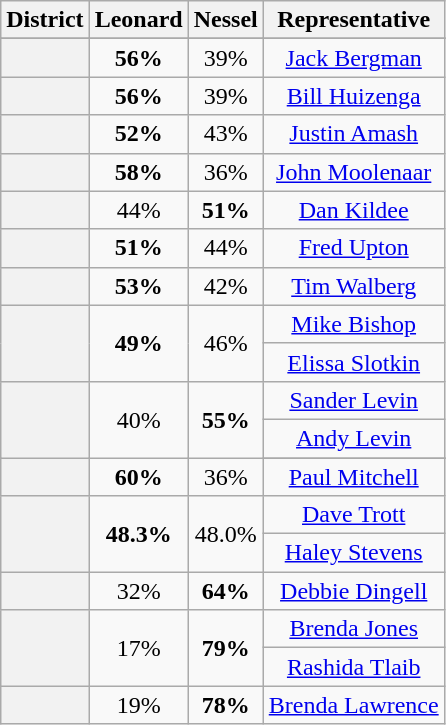<table class=wikitable>
<tr>
<th>District</th>
<th>Leonard</th>
<th>Nessel</th>
<th>Representative</th>
</tr>
<tr align=center>
</tr>
<tr align=center>
<th></th>
<td><strong>56%</strong></td>
<td>39%</td>
<td><a href='#'>Jack Bergman</a></td>
</tr>
<tr align=center>
<th></th>
<td><strong>56%</strong></td>
<td>39%</td>
<td><a href='#'>Bill Huizenga</a></td>
</tr>
<tr align=center>
<th></th>
<td><strong>52%</strong></td>
<td>43%</td>
<td><a href='#'>Justin Amash</a></td>
</tr>
<tr align=center>
<th></th>
<td><strong>58%</strong></td>
<td>36%</td>
<td><a href='#'>John Moolenaar</a></td>
</tr>
<tr align=center>
<th></th>
<td>44%</td>
<td><strong>51%</strong></td>
<td><a href='#'>Dan Kildee</a></td>
</tr>
<tr align=center>
<th></th>
<td><strong>51%</strong></td>
<td>44%</td>
<td><a href='#'>Fred Upton</a></td>
</tr>
<tr align=center>
<th></th>
<td><strong>53%</strong></td>
<td>42%</td>
<td><a href='#'>Tim Walberg</a></td>
</tr>
<tr align=center>
<th rowspan=2 ></th>
<td rowspan=2><strong>49%</strong></td>
<td rowspan=2>46%</td>
<td><a href='#'>Mike Bishop</a></td>
</tr>
<tr align=center>
<td><a href='#'>Elissa Slotkin</a></td>
</tr>
<tr align=center>
<th rowspan=2 ></th>
<td rowspan=2>40%</td>
<td rowspan=2><strong>55%</strong></td>
<td><a href='#'>Sander Levin</a></td>
</tr>
<tr align=center>
<td><a href='#'>Andy Levin</a></td>
</tr>
<tr align=center>
<th rowspan=2 ></th>
<td rowspan=2><strong>60%</strong></td>
<td rowspan=2>36%</td>
</tr>
<tr align=center>
<td><a href='#'>Paul Mitchell</a></td>
</tr>
<tr align=center>
<th rowspan=2 ></th>
<td rowspan=2><strong>48.3%</strong></td>
<td rowspan=2>48.0%</td>
<td><a href='#'>Dave Trott</a></td>
</tr>
<tr align=center>
<td><a href='#'>Haley Stevens</a></td>
</tr>
<tr align=center>
<th></th>
<td>32%</td>
<td><strong>64%</strong></td>
<td><a href='#'>Debbie Dingell</a></td>
</tr>
<tr align=center>
<th rowspan=2 ></th>
<td rowspan=2>17%</td>
<td rowspan=2><strong>79%</strong></td>
<td><a href='#'>Brenda Jones</a></td>
</tr>
<tr align=center>
<td><a href='#'>Rashida Tlaib</a></td>
</tr>
<tr align=center>
<th></th>
<td>19%</td>
<td><strong>78%</strong></td>
<td><a href='#'>Brenda Lawrence</a></td>
</tr>
</table>
